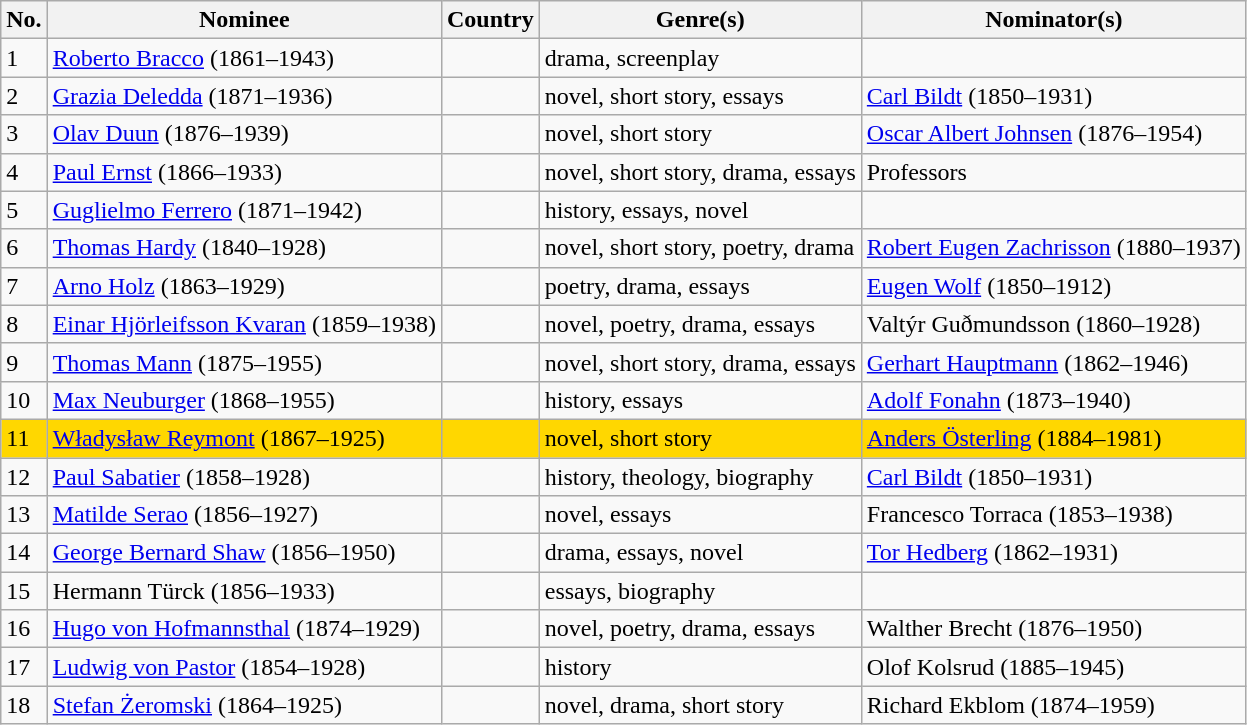<table class="sortable wikitable mw-collapsible">
<tr>
<th scope=col>No.</th>
<th scope=col>Nominee</th>
<th scope=col>Country</th>
<th scope=col>Genre(s)</th>
<th scope=col>Nominator(s)</th>
</tr>
<tr>
<td>1</td>
<td><a href='#'>Roberto Bracco</a> (1861–1943)</td>
<td></td>
<td>drama, screenplay</td>
<td></td>
</tr>
<tr>
<td>2</td>
<td><a href='#'>Grazia Deledda</a> (1871–1936)</td>
<td></td>
<td>novel, short story, essays</td>
<td><a href='#'>Carl Bildt</a> (1850–1931)</td>
</tr>
<tr>
<td>3</td>
<td><a href='#'>Olav Duun</a> (1876–1939)</td>
<td></td>
<td>novel, short story</td>
<td><a href='#'>Oscar Albert Johnsen</a> (1876–1954)</td>
</tr>
<tr>
<td>4</td>
<td><a href='#'>Paul Ernst</a> (1866–1933)</td>
<td></td>
<td>novel, short story, drama, essays</td>
<td>Professors</td>
</tr>
<tr>
<td>5</td>
<td><a href='#'>Guglielmo Ferrero</a> (1871–1942)</td>
<td></td>
<td>history, essays, novel</td>
<td></td>
</tr>
<tr>
<td>6</td>
<td><a href='#'>Thomas Hardy</a> (1840–1928)</td>
<td></td>
<td>novel, short story, poetry, drama</td>
<td><a href='#'>Robert Eugen Zachrisson</a> (1880–1937)</td>
</tr>
<tr>
<td>7</td>
<td><a href='#'>Arno Holz</a> (1863–1929)</td>
<td></td>
<td>poetry, drama, essays</td>
<td><a href='#'>Eugen Wolf</a> (1850–1912)</td>
</tr>
<tr>
<td>8</td>
<td><a href='#'>Einar Hjörleifsson Kvaran</a> (1859–1938)</td>
<td></td>
<td>novel, poetry, drama, essays</td>
<td>Valtýr Guðmundsson (1860–1928)</td>
</tr>
<tr>
<td>9</td>
<td><a href='#'>Thomas Mann</a> (1875–1955)</td>
<td></td>
<td>novel, short story, drama, essays</td>
<td> <a href='#'>Gerhart Hauptmann</a> (1862–1946)</td>
</tr>
<tr>
<td>10</td>
<td><a href='#'>Max Neuburger</a> (1868–1955)</td>
<td></td>
<td>history, essays</td>
<td><a href='#'>Adolf Fonahn</a> (1873–1940)</td>
</tr>
<tr>
<td style="background:gold;white-space:nowrap">11</td>
<td style="background:gold;white-space:nowrap"><a href='#'>Władysław Reymont</a> (1867–1925)</td>
<td style="background:gold;white-space:nowrap"></td>
<td style="background:gold;white-space:nowrap">novel, short story</td>
<td style="background:gold;white-space:nowrap"><a href='#'>Anders Österling</a> (1884–1981)</td>
</tr>
<tr>
<td>12</td>
<td><a href='#'>Paul Sabatier</a> (1858–1928)</td>
<td></td>
<td>history, theology, biography</td>
<td><a href='#'>Carl Bildt</a> (1850–1931)</td>
</tr>
<tr>
<td>13</td>
<td><a href='#'>Matilde Serao</a> (1856–1927)</td>
<td></td>
<td>novel, essays</td>
<td>Francesco Torraca (1853–1938)</td>
</tr>
<tr>
<td>14</td>
<td><a href='#'>George Bernard Shaw</a> (1856–1950)</td>
<td></td>
<td>drama, essays, novel</td>
<td><a href='#'>Tor Hedberg</a> (1862–1931)</td>
</tr>
<tr>
<td>15</td>
<td>Hermann Türck (1856–1933)</td>
<td></td>
<td>essays, biography</td>
<td></td>
</tr>
<tr>
<td>16</td>
<td><a href='#'>Hugo von Hofmannsthal</a> (1874–1929)</td>
<td></td>
<td>novel, poetry, drama, essays</td>
<td>Walther Brecht (1876–1950)</td>
</tr>
<tr>
<td>17</td>
<td><a href='#'>Ludwig von Pastor</a> (1854–1928)</td>
<td></td>
<td>history</td>
<td>Olof Kolsrud (1885–1945)</td>
</tr>
<tr>
<td>18</td>
<td><a href='#'>Stefan Żeromski</a> (1864–1925)</td>
<td></td>
<td>novel, drama, short story</td>
<td>Richard Ekblom (1874–1959)</td>
</tr>
</table>
